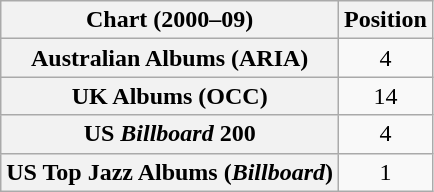<table class="wikitable sortable plainrowheaders" style="text-align:center;">
<tr>
<th scope="col">Chart (2000–09)</th>
<th scope="col">Position</th>
</tr>
<tr>
<th scope="row">Australian Albums (ARIA)</th>
<td>4</td>
</tr>
<tr>
<th scope="row">UK Albums (OCC)</th>
<td>14</td>
</tr>
<tr>
<th scope="row">US <em>Billboard</em> 200</th>
<td>4</td>
</tr>
<tr>
<th scope="row">US Top Jazz Albums (<em>Billboard</em>)</th>
<td align="center">1</td>
</tr>
</table>
